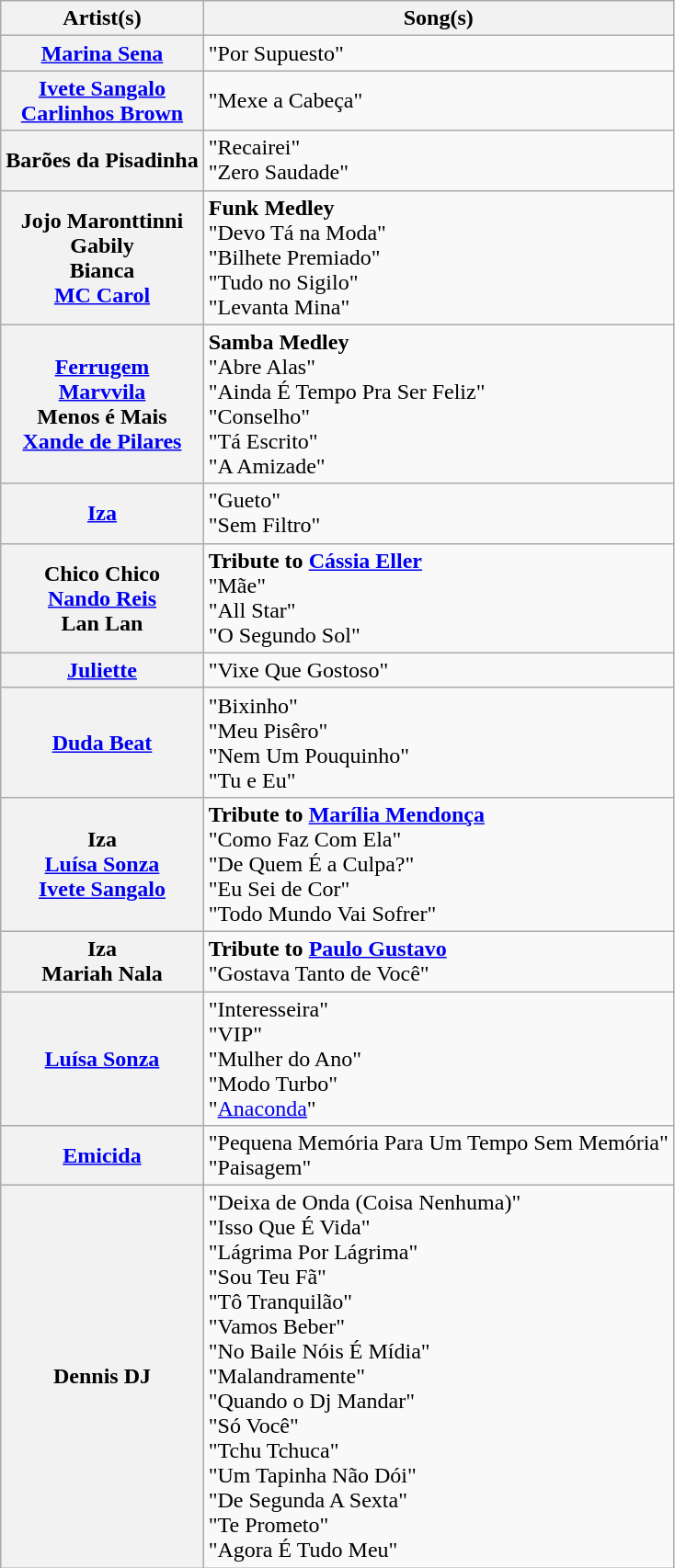<table class="wikitable plainrowheaders">
<tr>
<th scope="col">Artist(s)</th>
<th scope="col">Song(s)</th>
</tr>
<tr>
<th scope="row"><a href='#'>Marina Sena</a></th>
<td>"Por Supuesto"</td>
</tr>
<tr>
<th scope="row"><a href='#'>Ivete Sangalo</a><br><a href='#'>Carlinhos Brown</a></th>
<td>"Mexe a Cabeça"</td>
</tr>
<tr>
<th scope="row">Barões da Pisadinha</th>
<td>"Recairei"<br>"Zero Saudade"</td>
</tr>
<tr>
<th scope="row">Jojo Maronttinni<br>Gabily<br>Bianca<br><a href='#'>MC Carol</a></th>
<td><strong>Funk Medley</strong><br>"Devo Tá na Moda"<br>"Bilhete Premiado"<br>"Tudo no Sigilo"<br>"Levanta Mina"</td>
</tr>
<tr>
<th scope="row"><a href='#'>Ferrugem</a><br><a href='#'>Marvvila</a><br>Menos é Mais<br><a href='#'>Xande de Pilares</a></th>
<td><strong>Samba Medley</strong><br>"Abre Alas"<br>"Ainda É Tempo Pra Ser Feliz"<br>"Conselho"<br>"Tá Escrito"<br>"A Amizade"</td>
</tr>
<tr>
<th scope="row"><a href='#'>Iza</a></th>
<td>"Gueto"<br>"Sem Filtro"</td>
</tr>
<tr>
<th scope="row">Chico Chico<br><a href='#'>Nando Reis</a><br>Lan Lan</th>
<td><strong>Tribute to <a href='#'>Cássia Eller</a></strong><br>"Mãe"<br>"All Star"<br>"O Segundo Sol"</td>
</tr>
<tr>
<th scope="row"><a href='#'>Juliette</a></th>
<td>"Vixe Que Gostoso"</td>
</tr>
<tr>
<th scope="row"><a href='#'>Duda Beat</a></th>
<td>"Bixinho"<br>"Meu Pisêro"<br>"Nem Um Pouquinho"<br>"Tu e Eu"</td>
</tr>
<tr>
<th scope="row">Iza<br><a href='#'>Luísa Sonza</a><br><a href='#'>Ivete Sangalo</a></th>
<td><strong>Tribute to <a href='#'>Marília Mendonça</a></strong><br>"Como Faz Com Ela"<br>"De Quem É a Culpa?"<br>"Eu Sei de Cor"<br>"Todo Mundo Vai Sofrer"</td>
</tr>
<tr>
<th scope="row">Iza<br>Mariah Nala</th>
<td><strong>Tribute to <a href='#'>Paulo Gustavo</a></strong><br>"Gostava Tanto de Você"</td>
</tr>
<tr>
<th scope="row"><a href='#'>Luísa Sonza</a></th>
<td>"Interesseira"<br>"VIP"<br>"Mulher do Ano"<br>"Modo Turbo"<br>"<a href='#'>Anaconda</a>"</td>
</tr>
<tr>
<th scope="row"><a href='#'>Emicida</a></th>
<td>"Pequena Memória Para Um Tempo Sem Memória"<br>"Paisagem"</td>
</tr>
<tr>
<th scope="row">Dennis DJ</th>
<td>"Deixa de Onda (Coisa Nenhuma)"<br>"Isso Que É Vida"<br>"Lágrima Por Lágrima"<br>"Sou Teu Fã"<br>"Tô Tranquilão"<br>"Vamos Beber"<br>"No Baile Nóis É Mídia"<br>"Malandramente"<br>"Quando o Dj Mandar"<br>"Só Você"<br>"Tchu Tchuca"<br>"Um Tapinha Não Dói"<br>"De Segunda A Sexta"<br>"Te Prometo"<br>"Agora É Tudo Meu"</td>
</tr>
</table>
